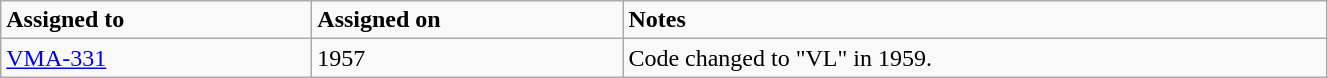<table class="wikitable" style="width: 70%;">
<tr>
<td style="width: 200px;"><strong>Assigned to</strong></td>
<td style="width: 200px;"><strong>Assigned on</strong></td>
<td><strong>Notes</strong></td>
</tr>
<tr>
<td><a href='#'>VMA-331</a></td>
<td>1957</td>
<td>Code changed to "VL" in 1959.</td>
</tr>
</table>
